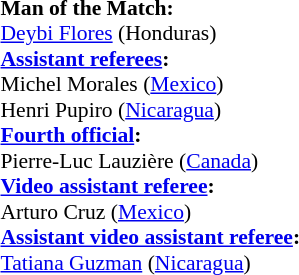<table width=50% style="font-size:90%">
<tr>
<td><br><strong>Man of the Match:</strong>
<br><a href='#'>Deybi Flores</a> (Honduras)<br><strong><a href='#'>Assistant referees</a>:</strong>
<br>Michel Morales (<a href='#'>Mexico</a>)
<br>Henri Pupiro (<a href='#'>Nicaragua</a>)
<br><strong><a href='#'>Fourth official</a>:</strong>
<br>Pierre-Luc Lauzière (<a href='#'>Canada</a>)
<br><strong><a href='#'>Video assistant referee</a>:</strong>
<br>Arturo Cruz (<a href='#'>Mexico</a>)
<br><strong><a href='#'>Assistant video assistant referee</a>:</strong>
<br><a href='#'>Tatiana Guzman</a> (<a href='#'>Nicaragua</a>)</td>
</tr>
</table>
